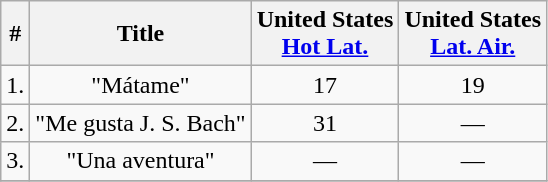<table class="wikitable">
<tr>
<th>#</th>
<th>Title</th>
<th>United States<br><a href='#'>Hot Lat.</a></th>
<th>United States<br><a href='#'>Lat. Air.</a></th>
</tr>
<tr>
<td>1.</td>
<td align="center">"Mátame"</td>
<td align="center">17</td>
<td align="center">19</td>
</tr>
<tr>
<td>2.</td>
<td align="center">"Me gusta J. S. Bach"</td>
<td align="center">31</td>
<td align="center">—</td>
</tr>
<tr>
<td>3.</td>
<td align="center">"Una aventura"</td>
<td align="center">—</td>
<td align="center">—</td>
</tr>
<tr>
</tr>
</table>
